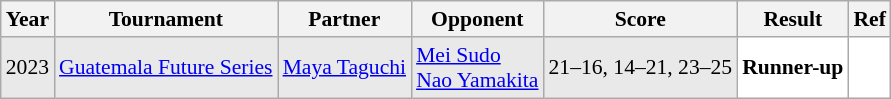<table class="sortable wikitable" style="font-size: 90%;">
<tr>
<th>Year</th>
<th>Tournament</th>
<th>Partner</th>
<th>Opponent</th>
<th>Score</th>
<th>Result</th>
<th>Ref</th>
</tr>
<tr style="background:#E9E9E9">
<td align="center">2023</td>
<td align="left"><a href='#'>Guatemala Future Series</a></td>
<td align="left"> <a href='#'>Maya Taguchi</a></td>
<td align="left"> <a href='#'>Mei Sudo</a><br> <a href='#'>Nao Yamakita</a></td>
<td align="left">21–16, 14–21, 23–25</td>
<td style="text-align:left; background:white"> <strong>Runner-up</strong></td>
<td style="text-align:center; background:white"></td>
</tr>
</table>
